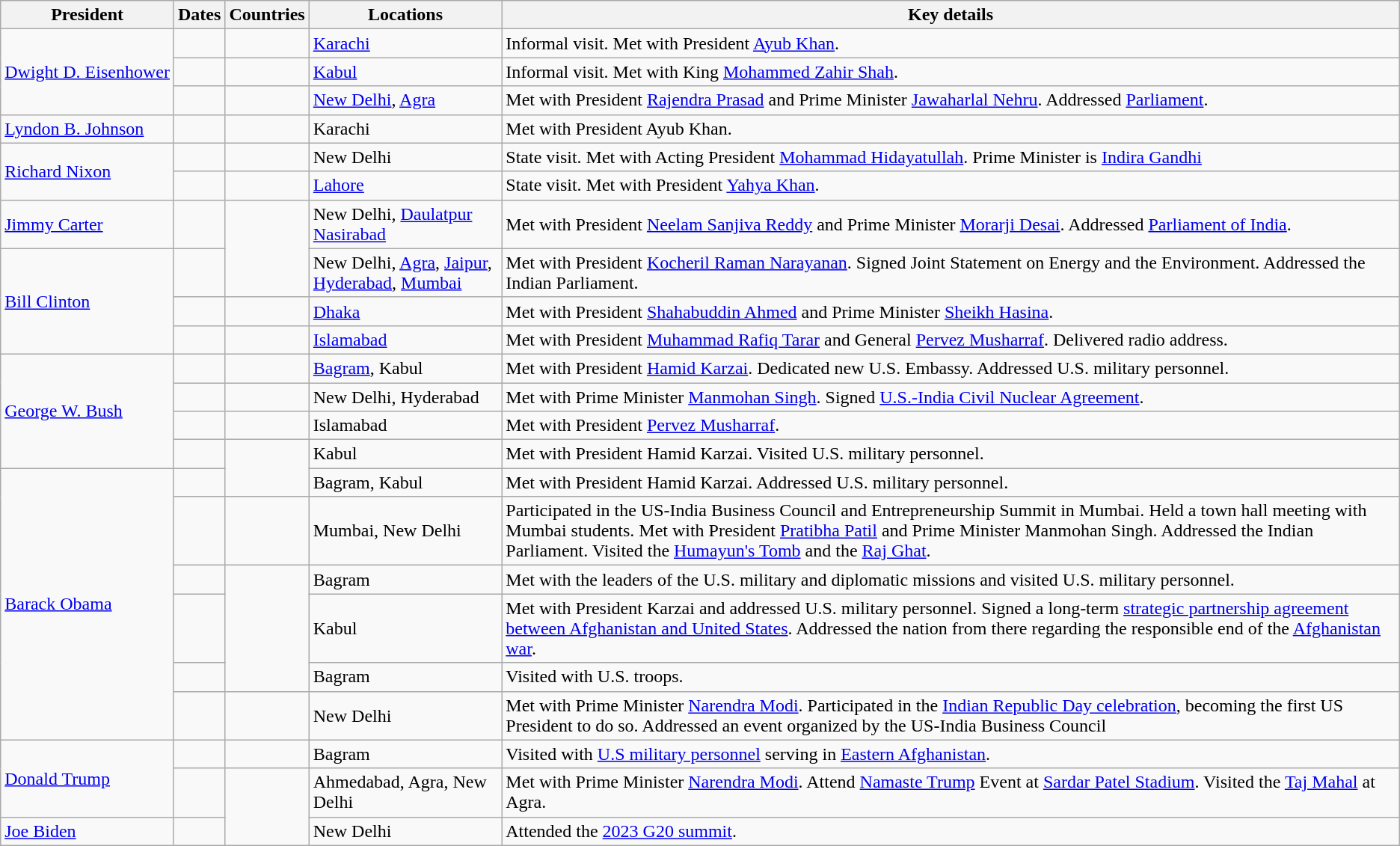<table class="wikitable sortable">
<tr>
<th>President</th>
<th>Dates</th>
<th>Countries</th>
<th>Locations</th>
<th>Key details</th>
</tr>
<tr>
<td nowrap rowspan=3><a href='#'>Dwight D. Eisenhower</a></td>
<td></td>
<td></td>
<td><a href='#'>Karachi</a></td>
<td>Informal visit. Met with President <a href='#'>Ayub Khan</a>.</td>
</tr>
<tr>
<td></td>
<td nowrap></td>
<td><a href='#'>Kabul</a></td>
<td>Informal visit. Met with King <a href='#'>Mohammed Zahir Shah</a>.</td>
</tr>
<tr>
<td></td>
<td></td>
<td><a href='#'>New Delhi</a>, <a href='#'>Agra</a></td>
<td>Met with President <a href='#'>Rajendra Prasad</a> and Prime Minister <a href='#'>Jawaharlal Nehru</a>. Addressed <a href='#'>Parliament</a>.</td>
</tr>
<tr>
<td><a href='#'>Lyndon B. Johnson</a></td>
<td></td>
<td></td>
<td>Karachi</td>
<td>Met with President Ayub Khan.</td>
</tr>
<tr>
<td rowspan=2><a href='#'>Richard Nixon</a></td>
<td nowrap></td>
<td></td>
<td>New Delhi</td>
<td>State visit. Met with Acting President <a href='#'>Mohammad Hidayatullah</a>. Prime Minister is <a href='#'>Indira Gandhi</a></td>
</tr>
<tr>
<td></td>
<td></td>
<td><a href='#'>Lahore</a></td>
<td>State visit. Met with President <a href='#'>Yahya Khan</a>.</td>
</tr>
<tr>
<td><a href='#'>Jimmy Carter</a></td>
<td></td>
<td rowspan=2></td>
<td>New Delhi, <a href='#'>Daulatpur Nasirabad</a></td>
<td>Met with President <a href='#'>Neelam Sanjiva Reddy</a> and Prime Minister <a href='#'>Morarji Desai</a>. Addressed <a href='#'>Parliament of India</a>.</td>
</tr>
<tr>
<td rowspan=3><a href='#'>Bill Clinton</a></td>
<td></td>
<td>New Delhi, <a href='#'>Agra</a>, <a href='#'>Jaipur</a>, <a href='#'>Hyderabad</a>, <a href='#'>Mumbai</a></td>
<td>Met with President <a href='#'>Kocheril Raman Narayanan</a>. Signed Joint Statement on Energy and the Environment. Addressed the Indian Parliament.</td>
</tr>
<tr>
<td></td>
<td></td>
<td><a href='#'>Dhaka</a></td>
<td>Met with President <a href='#'>Shahabuddin Ahmed</a> and Prime Minister <a href='#'>Sheikh Hasina</a>.</td>
</tr>
<tr>
<td></td>
<td></td>
<td><a href='#'>Islamabad</a></td>
<td>Met with President <a href='#'>Muhammad Rafiq Tarar</a> and General <a href='#'>Pervez Musharraf</a>. Delivered radio address.</td>
</tr>
<tr>
<td rowspan=4><a href='#'>George W. Bush</a></td>
<td></td>
<td></td>
<td><a href='#'>Bagram</a>, Kabul</td>
<td>Met with President <a href='#'>Hamid Karzai</a>. Dedicated new U.S. Embassy. Addressed U.S. military personnel.</td>
</tr>
<tr>
<td></td>
<td></td>
<td>New Delhi, Hyderabad</td>
<td>Met with Prime Minister <a href='#'>Manmohan Singh</a>. Signed <a href='#'>U.S.-India Civil Nuclear Agreement</a>.</td>
</tr>
<tr>
<td></td>
<td></td>
<td>Islamabad</td>
<td>Met with President <a href='#'>Pervez Musharraf</a>.</td>
</tr>
<tr>
<td></td>
<td rowspan=2></td>
<td>Kabul</td>
<td>Met with President Hamid Karzai. Visited U.S. military personnel.</td>
</tr>
<tr>
<td rowspan=6><a href='#'>Barack Obama</a></td>
<td></td>
<td>Bagram, Kabul</td>
<td>Met with President Hamid Karzai. Addressed U.S. military personnel.</td>
</tr>
<tr>
<td></td>
<td></td>
<td>Mumbai, New Delhi</td>
<td>Participated in the US-India Business Council and Entrepreneurship Summit in Mumbai. Held a town hall meeting with Mumbai students. Met with President <a href='#'>Pratibha Patil</a> and Prime Minister Manmohan Singh. Addressed the Indian Parliament. Visited the <a href='#'>Humayun's Tomb</a> and the <a href='#'>Raj Ghat</a>.</td>
</tr>
<tr>
<td></td>
<td rowspan=3></td>
<td>Bagram</td>
<td>Met with the leaders of the U.S. military and diplomatic missions and visited U.S. military personnel.</td>
</tr>
<tr>
<td></td>
<td>Kabul</td>
<td>Met with President Karzai and addressed U.S. military personnel. Signed a long-term <a href='#'>strategic partnership agreement between Afghanistan and United States</a>. Addressed the nation from there regarding the responsible end of the <a href='#'>Afghanistan war</a>.</td>
</tr>
<tr>
<td></td>
<td>Bagram</td>
<td>Visited with U.S. troops.</td>
</tr>
<tr>
<td></td>
<td></td>
<td>New Delhi</td>
<td>Met with Prime Minister <a href='#'>Narendra Modi</a>. Participated in the <a href='#'>Indian Republic Day celebration</a>, becoming the first US President to do so. Addressed an event organized by the US-India Business Council</td>
</tr>
<tr>
<td rowspan=2><a href='#'>Donald Trump</a></td>
<td></td>
<td></td>
<td>Bagram</td>
<td>Visited with <a href='#'>U.S military personnel</a> serving in <a href='#'>Eastern Afghanistan</a>.</td>
</tr>
<tr>
<td></td>
<td rowspan=3></td>
<td>Ahmedabad, Agra, New Delhi</td>
<td>Met with Prime Minister <a href='#'>Narendra Modi</a>. Attend <a href='#'>Namaste Trump</a> Event at <a href='#'>Sardar Patel Stadium</a>. Visited the <a href='#'>Taj Mahal</a> at Agra.</td>
</tr>
<tr>
<td><a href='#'>Joe Biden</a></td>
<td></td>
<td>New Delhi</td>
<td>Attended the <a href='#'>2023 G20 summit</a>.</td>
</tr>
</table>
